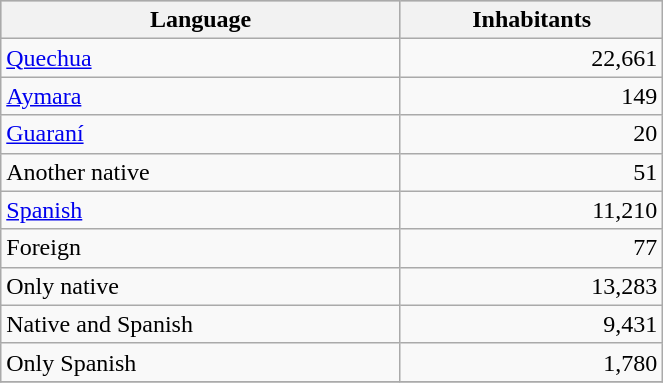<table class="wikitable" border="1" style="width:35%;" border="1">
<tr bgcolor=silver>
<th><strong>Language</strong></th>
<th><strong>Inhabitants</strong></th>
</tr>
<tr>
<td><a href='#'>Quechua</a></td>
<td align="right">22,661</td>
</tr>
<tr>
<td><a href='#'>Aymara</a></td>
<td align="right">149</td>
</tr>
<tr>
<td><a href='#'>Guaraní</a></td>
<td align="right">20</td>
</tr>
<tr>
<td>Another native</td>
<td align="right">51</td>
</tr>
<tr>
<td><a href='#'>Spanish</a></td>
<td align="right">11,210</td>
</tr>
<tr>
<td>Foreign</td>
<td align="right">77</td>
</tr>
<tr>
<td>Only native</td>
<td align="right">13,283</td>
</tr>
<tr>
<td>Native and Spanish</td>
<td align="right">9,431</td>
</tr>
<tr>
<td>Only Spanish</td>
<td align="right">1,780</td>
</tr>
<tr>
</tr>
</table>
